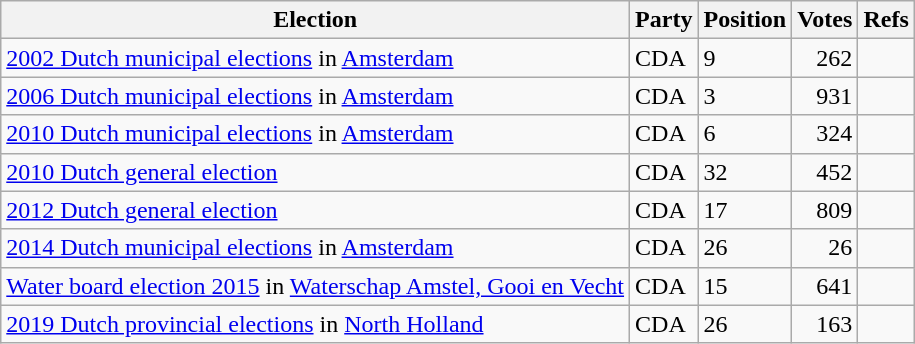<table class="wikitable sortable">
<tr>
<th>Election</th>
<th>Party</th>
<th>Position</th>
<th>Votes</th>
<th>Refs</th>
</tr>
<tr>
<td><a href='#'>2002 Dutch municipal elections</a> in <a href='#'>Amsterdam</a></td>
<td>CDA</td>
<td>9</td>
<td style=text-align:right>262</td>
<td></td>
</tr>
<tr>
<td><a href='#'>2006 Dutch municipal elections</a> in <a href='#'>Amsterdam</a></td>
<td>CDA</td>
<td>3</td>
<td style=text-align:right>931</td>
<td></td>
</tr>
<tr>
<td><a href='#'>2010 Dutch municipal elections</a> in <a href='#'>Amsterdam</a></td>
<td>CDA</td>
<td>6</td>
<td style=text-align:right>324</td>
<td></td>
</tr>
<tr>
<td><a href='#'>2010 Dutch general election</a></td>
<td>CDA</td>
<td>32</td>
<td style=text-align:right>452</td>
<td></td>
</tr>
<tr>
<td><a href='#'>2012 Dutch general election</a></td>
<td>CDA</td>
<td>17</td>
<td style=text-align:right>809</td>
<td></td>
</tr>
<tr>
<td><a href='#'>2014 Dutch municipal elections</a> in <a href='#'>Amsterdam</a></td>
<td>CDA</td>
<td>26</td>
<td style=text-align:right>26</td>
<td></td>
</tr>
<tr>
<td><a href='#'>Water board election 2015</a> in <a href='#'>Waterschap Amstel, Gooi en Vecht</a></td>
<td>CDA</td>
<td>15</td>
<td style=text-align:right>641</td>
<td></td>
</tr>
<tr>
<td><a href='#'>2019 Dutch provincial elections</a> in <a href='#'>North Holland</a></td>
<td>CDA</td>
<td>26</td>
<td style=text-align:right>163</td>
<td></td>
</tr>
</table>
